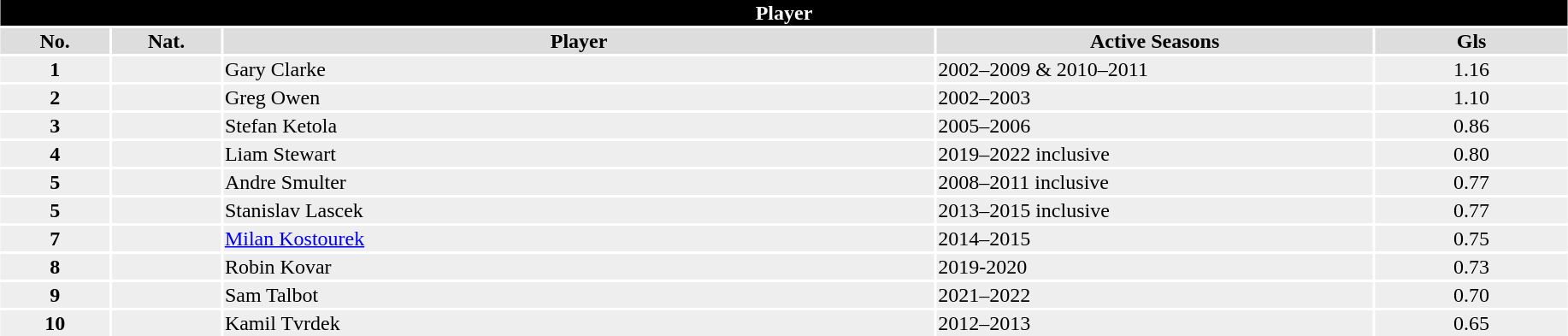<table class="toccolours"  style="width:97%; clear:both; margin:1.5em auto; text-align:center;">
<tr>
<th colspan="11" style="background:#000000; color:#FFFFFF;">Player</th>
</tr>
<tr style="background:#ddd;">
<th width=7%>No.</th>
<th width=7%>Nat.</th>
<th !width=30%>Player</th>
<th width=28%>Active Seasons</th>
<th widith=28%>Gls</th>
</tr>
<tr style="background:#eee;">
<td><strong>1</strong></td>
<td></td>
<td align="left">Gary Clarke</td>
<td align=left>2002–2009 & 2010–2011</td>
<td>1.16</td>
</tr>
<tr style="background:#eee;">
<td><strong>2</strong></td>
<td></td>
<td align=left>Greg Owen</td>
<td align=left>2002–2003</td>
<td>1.10</td>
</tr>
<tr style="background:#eee;">
<td><strong>3</strong></td>
<td></td>
<td align=left>Stefan Ketola</td>
<td align=left>2005–2006</td>
<td>0.86</td>
</tr>
<tr style="background:#eee;">
<td><strong>4</strong></td>
<td></td>
<td align="left">Liam Stewart</td>
<td align=left>2019–2022 inclusive</td>
<td>0.80</td>
</tr>
<tr style="background:#eee;">
<td><strong>5</strong></td>
<td></td>
<td align=left>Andre Smulter</td>
<td align=left>2008–2011 inclusive</td>
<td>0.77</td>
</tr>
<tr style="background:#eee;">
<td><strong>5</strong></td>
<td></td>
<td align=left>Stanislav Lascek</td>
<td align=left>2013–2015 inclusive</td>
<td>0.77</td>
</tr>
<tr style="background:#eee;">
<td><strong>7</strong></td>
<td></td>
<td align=left><a href='#'>Milan Kostourek</a></td>
<td align=left>2014–2015</td>
<td>0.75</td>
</tr>
<tr style="background:#eee;">
<td><strong>8</strong></td>
<td></td>
<td align=left>Robin Kovar</td>
<td align=left>2019-2020</td>
<td>0.73</td>
</tr>
<tr style="background:#eee;">
<td><strong>9</strong></td>
<td></td>
<td align=left>Sam Talbot</td>
<td align=left>2021–2022</td>
<td>0.70</td>
</tr>
<tr style="background:#eee;">
<td><strong>10</strong></td>
<td></td>
<td align=left>Kamil Tvrdek</td>
<td align=left>2012–2013</td>
<td>0.65</td>
</tr>
</table>
